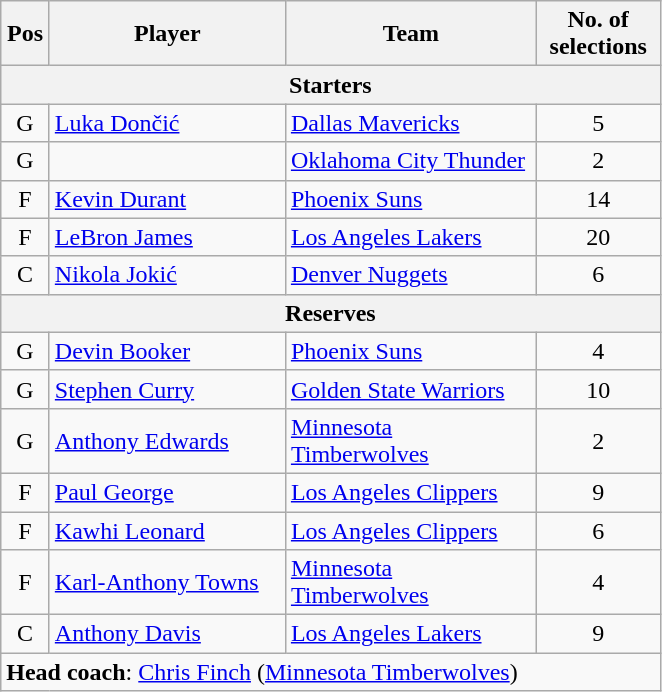<table class="wikitable" style="text-align:center">
<tr>
<th scope="col" width="25px">Pos</th>
<th scope="col" width="150px">Player</th>
<th scope="col" width="160px">Team</th>
<th scope="col" width="75px">No. of selections</th>
</tr>
<tr>
<th scope="col" colspan="4">Starters</th>
</tr>
<tr>
<td>G</td>
<td style="text-align:left"><a href='#'>Luka Dončić</a></td>
<td style="text-align:left"><a href='#'>Dallas Mavericks</a></td>
<td>5</td>
</tr>
<tr>
<td>G</td>
<td style="text-align:left"></td>
<td style="text-align:left"><a href='#'>Oklahoma City Thunder</a></td>
<td>2</td>
</tr>
<tr>
<td>F</td>
<td style="text-align:left"><a href='#'>Kevin Durant</a></td>
<td style="text-align:left"><a href='#'>Phoenix Suns</a></td>
<td>14</td>
</tr>
<tr>
<td>F</td>
<td style="text-align:left"><a href='#'>LeBron James</a></td>
<td style="text-align:left"><a href='#'>Los Angeles Lakers</a></td>
<td>20</td>
</tr>
<tr>
<td>C</td>
<td style="text-align:left"><a href='#'>Nikola Jokić</a></td>
<td style="text-align:left"><a href='#'>Denver Nuggets</a></td>
<td>6</td>
</tr>
<tr>
<th scope="col" colspan="4">Reserves</th>
</tr>
<tr>
<td>G</td>
<td style="text-align:left"><a href='#'>Devin Booker</a></td>
<td style="text-align:left"><a href='#'>Phoenix Suns</a></td>
<td>4</td>
</tr>
<tr>
<td>G</td>
<td style="text-align:left"><a href='#'>Stephen Curry</a></td>
<td style="text-align:left"><a href='#'>Golden State Warriors</a></td>
<td>10</td>
</tr>
<tr>
<td>G</td>
<td style="text-align:left"><a href='#'>Anthony Edwards</a></td>
<td style="text-align:left"><a href='#'>Minnesota Timberwolves</a></td>
<td>2</td>
</tr>
<tr>
<td>F</td>
<td style="text-align:left"><a href='#'>Paul George</a></td>
<td style="text-align:left"><a href='#'>Los Angeles Clippers</a></td>
<td>9</td>
</tr>
<tr>
<td>F</td>
<td style="text-align:left"><a href='#'>Kawhi Leonard</a></td>
<td style="text-align:left"><a href='#'>Los Angeles Clippers</a></td>
<td>6</td>
</tr>
<tr>
<td>F</td>
<td style="text-align:left"><a href='#'>Karl-Anthony Towns</a></td>
<td style="text-align:left"><a href='#'>Minnesota Timberwolves</a></td>
<td>4</td>
</tr>
<tr>
<td>C</td>
<td style="text-align:left"><a href='#'>Anthony Davis</a></td>
<td style="text-align:left"><a href='#'>Los Angeles Lakers</a></td>
<td>9</td>
</tr>
<tr>
<td style="text-align:left" colspan="5"><strong>Head coach</strong>: <a href='#'>Chris Finch</a> (<a href='#'>Minnesota Timberwolves</a>)</td>
</tr>
</table>
